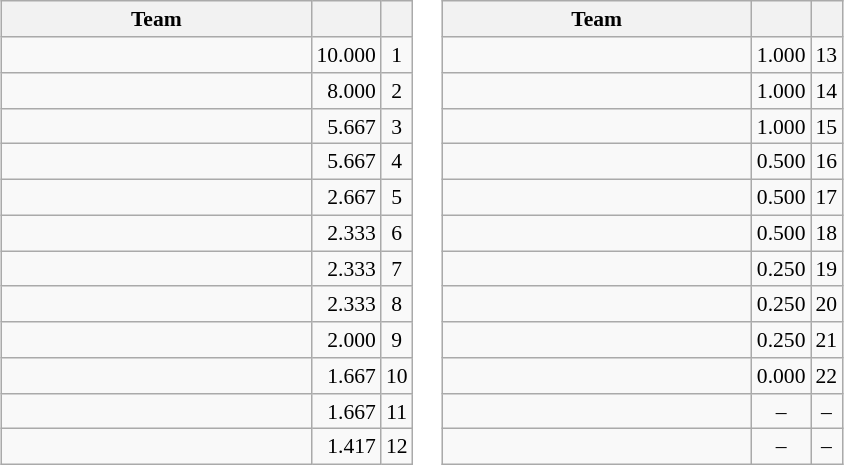<table>
<tr valign=top style="font-size:90%">
<td><br><table class="wikitable">
<tr>
<th width=200>Team</th>
<th></th>
<th></th>
</tr>
<tr>
<td></td>
<td align=right>10.000</td>
<td align=center>1</td>
</tr>
<tr>
<td></td>
<td align=right>8.000</td>
<td align=center>2</td>
</tr>
<tr>
<td></td>
<td align=right>5.667</td>
<td align=center>3</td>
</tr>
<tr>
<td></td>
<td align=right>5.667</td>
<td align=center>4</td>
</tr>
<tr>
<td></td>
<td align=right>2.667</td>
<td align=center>5</td>
</tr>
<tr>
<td></td>
<td align=right>2.333</td>
<td align=center>6</td>
</tr>
<tr>
<td></td>
<td align=right>2.333</td>
<td align=center>7</td>
</tr>
<tr>
<td></td>
<td align=right>2.333</td>
<td align=center>8</td>
</tr>
<tr>
<td></td>
<td align=right>2.000</td>
<td align=center>9</td>
</tr>
<tr>
<td></td>
<td align=right>1.667</td>
<td align=center>10</td>
</tr>
<tr>
<td></td>
<td align=right>1.667</td>
<td align=center>11</td>
</tr>
<tr>
<td></td>
<td align=right>1.417</td>
<td align=center>12</td>
</tr>
</table>
</td>
<td><br><table class="wikitable">
<tr>
<th width=200>Team</th>
<th></th>
<th></th>
</tr>
<tr>
<td></td>
<td align=right>1.000</td>
<td align=center>13</td>
</tr>
<tr>
<td></td>
<td align=right>1.000</td>
<td align=center>14</td>
</tr>
<tr>
<td></td>
<td align=right>1.000</td>
<td align=center>15</td>
</tr>
<tr>
<td></td>
<td align=right>0.500</td>
<td align=center>16</td>
</tr>
<tr>
<td></td>
<td align=right>0.500</td>
<td align=center>17</td>
</tr>
<tr>
<td></td>
<td align=right>0.500</td>
<td align=center>18</td>
</tr>
<tr>
<td></td>
<td align=right>0.250</td>
<td align=center>19</td>
</tr>
<tr>
<td></td>
<td align=right>0.250</td>
<td align=center>20</td>
</tr>
<tr>
<td></td>
<td align=right>0.250</td>
<td align=center>21</td>
</tr>
<tr>
<td></td>
<td align=right>0.000</td>
<td align=center>22</td>
</tr>
<tr>
<td></td>
<td align=center>–</td>
<td align=center>–</td>
</tr>
<tr>
<td></td>
<td align=center>–</td>
<td align=center>–</td>
</tr>
</table>
</td>
</tr>
</table>
